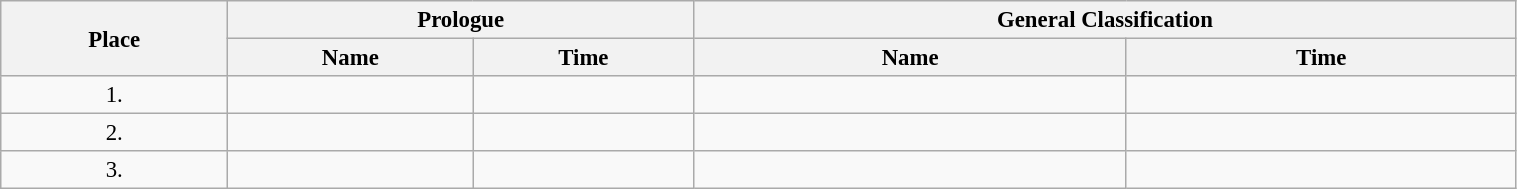<table class=wikitable style="font-size:95%" width="80%">
<tr>
<th rowspan="2">Place</th>
<th colspan="2">Prologue</th>
<th colspan="2">General Classification</th>
</tr>
<tr>
<th>Name</th>
<th>Time</th>
<th>Name</th>
<th>Time</th>
</tr>
<tr>
<td align="center">1.</td>
<td></td>
<td></td>
<td></td>
<td></td>
</tr>
<tr>
<td align="center">2.</td>
<td></td>
<td></td>
<td></td>
<td></td>
</tr>
<tr>
<td align="center">3.</td>
<td></td>
<td></td>
<td></td>
<td></td>
</tr>
</table>
